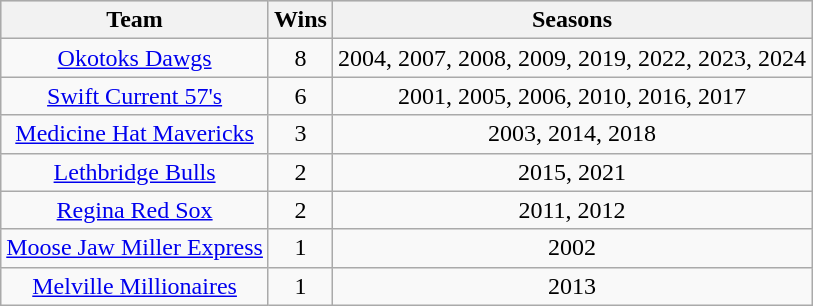<table class="wikitable">
<tr style="text-align:center; background:#cccc;">
<th scope=col>Team</th>
<th scope=col>Wins</th>
<th scope=col>Seasons</th>
</tr>
<tr style="text-align:center;">
<td><a href='#'>Okotoks Dawgs</a></td>
<td>8</td>
<td>2004, 2007, 2008, 2009, 2019, 2022, 2023, 2024</td>
</tr>
<tr style="text-align:center;">
<td><a href='#'>Swift Current 57's</a></td>
<td>6</td>
<td>2001, 2005, 2006, 2010, 2016, 2017</td>
</tr>
<tr style="text-align:center;">
<td><a href='#'>Medicine Hat Mavericks</a></td>
<td>3</td>
<td>2003, 2014, 2018</td>
</tr>
<tr style="text-align:center;">
<td><a href='#'>Lethbridge Bulls</a></td>
<td>2</td>
<td>2015, 2021</td>
</tr>
<tr style="text-align:center;">
<td><a href='#'>Regina Red Sox</a></td>
<td>2</td>
<td>2011, 2012</td>
</tr>
<tr style="text-align:center;">
<td><a href='#'>Moose Jaw Miller Express</a></td>
<td>1</td>
<td>2002</td>
</tr>
<tr style="text-align:center;">
<td><a href='#'>Melville Millionaires</a></td>
<td>1</td>
<td>2013</td>
</tr>
</table>
